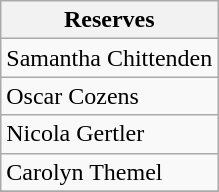<table class="wikitable mw-collapsible mw-collapsed">
<tr>
<th>Reserves</th>
</tr>
<tr>
<td>Samantha Chittenden</td>
</tr>
<tr>
<td>Oscar Cozens</td>
</tr>
<tr>
<td>Nicola Gertler</td>
</tr>
<tr>
<td>Carolyn Themel</td>
</tr>
<tr>
</tr>
</table>
